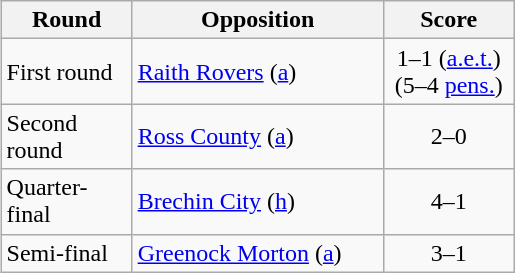<table class="wikitable" style="text-align:left;margin-left:1em;float:right">
<tr>
<th width=80>Round</th>
<th width=160>Opposition</th>
<th width=80>Score</th>
</tr>
<tr>
<td>First round</td>
<td><a href='#'>Raith Rovers</a> (<a href='#'>a</a>)</td>
<td align=center>1–1 (<a href='#'>a.e.t.</a>)<br>(5–4 <a href='#'>pens.</a>)</td>
</tr>
<tr>
<td>Second round</td>
<td><a href='#'>Ross County</a> (<a href='#'>a</a>)</td>
<td align=center>2–0</td>
</tr>
<tr>
<td>Quarter-final</td>
<td><a href='#'>Brechin City</a> (<a href='#'>h</a>)</td>
<td align=center>4–1</td>
</tr>
<tr>
<td>Semi-final</td>
<td><a href='#'>Greenock Morton</a> (<a href='#'>a</a>)</td>
<td align=center>3–1</td>
</tr>
</table>
